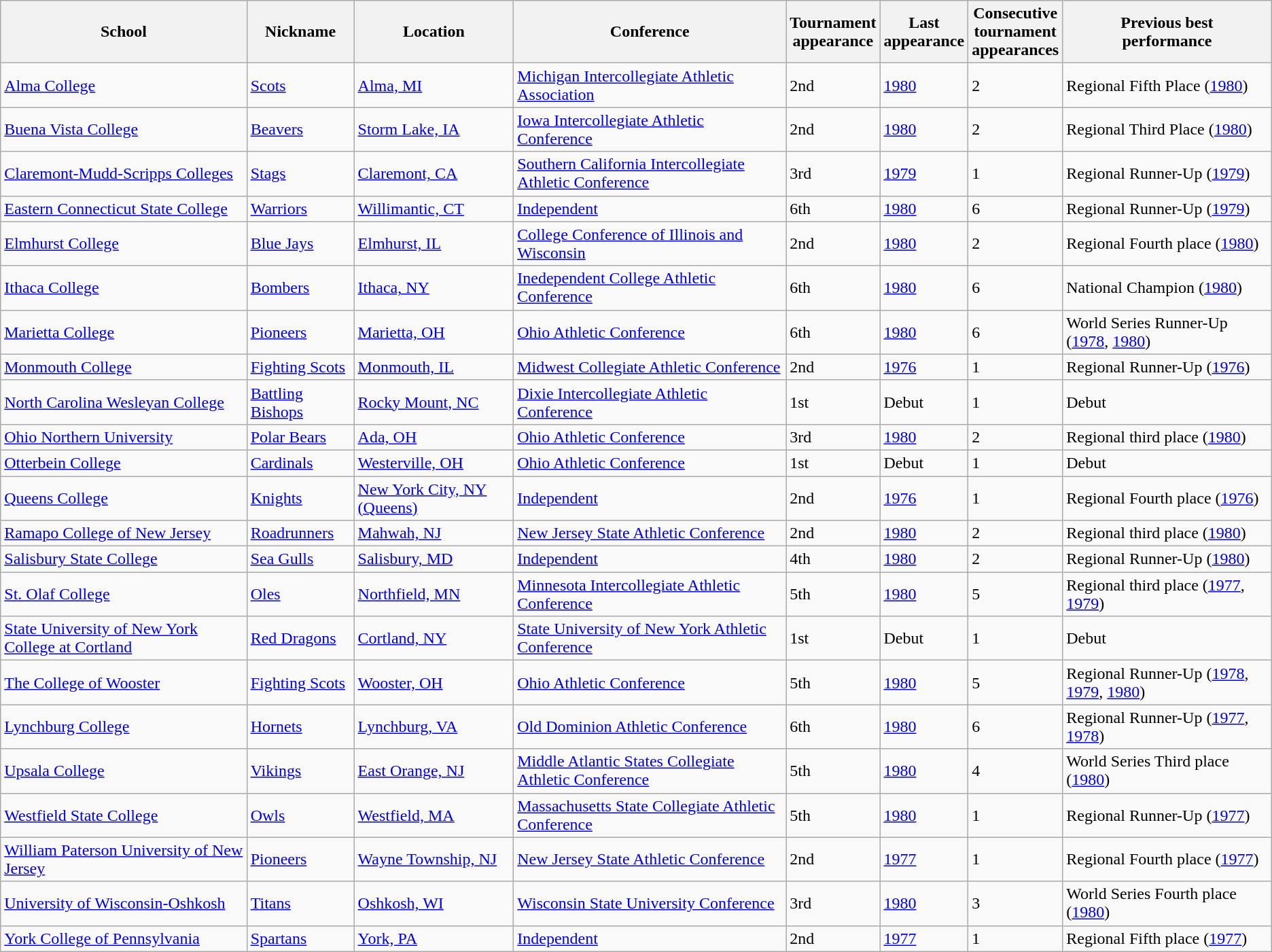<table class="wikitable sortable">
<tr>
<th>School</th>
<th>Nickname</th>
<th>Location</th>
<th>Conference</th>
<th data-sort-type="number">Tournament<br>appearance</th>
<th data-sort-type="number">Last<br>appearance</th>
<th>Consecutive<br>tournament<br>appearances</th>
<th>Previous best<br>performance</th>
</tr>
<tr>
<td><a href='#'>Alma College</a></td>
<td><a href='#'>Scots</a></td>
<td><a href='#'>Alma, MI</a></td>
<td><a href='#'>Michigan Intercollegiate Athletic Association</a></td>
<td>2nd</td>
<td><a href='#'>1980</a></td>
<td>2</td>
<td>Regional Fifth Place (<a href='#'>1980</a>)</td>
</tr>
<tr>
<td><a href='#'>Buena Vista College</a></td>
<td><a href='#'>Beavers</a></td>
<td><a href='#'>Storm Lake, IA</a></td>
<td><a href='#'>Iowa Intercollegiate Athletic Conference</a></td>
<td>2nd</td>
<td><a href='#'>1980</a></td>
<td>2</td>
<td>Regional Third Place (<a href='#'>1980</a>)</td>
</tr>
<tr>
<td><a href='#'>Claremont-Mudd-Scripps Colleges</a></td>
<td><a href='#'>Stags</a></td>
<td><a href='#'>Claremont, CA</a></td>
<td><a href='#'>Southern California Intercollegiate Athletic Conference</a></td>
<td>3rd</td>
<td><a href='#'>1979</a></td>
<td>1</td>
<td>Regional Runner-Up (<a href='#'>1979</a>)</td>
</tr>
<tr>
<td><a href='#'>Eastern Connecticut State College</a></td>
<td><a href='#'>Warriors</a></td>
<td><a href='#'>Willimantic, CT</a></td>
<td><a href='#'>Independent</a></td>
<td>6th</td>
<td><a href='#'>1980</a></td>
<td>6</td>
<td>Regional Runner-Up (<a href='#'>1979</a>)</td>
</tr>
<tr>
<td><a href='#'>Elmhurst College</a></td>
<td><a href='#'>Blue Jays</a></td>
<td><a href='#'>Elmhurst, IL</a></td>
<td><a href='#'>College Conference of Illinois and Wisconsin</a></td>
<td>2nd</td>
<td><a href='#'>1980</a></td>
<td>2</td>
<td>Regional Fourth place (<a href='#'>1980</a>)</td>
</tr>
<tr>
<td><a href='#'>Ithaca College</a></td>
<td><a href='#'>Bombers</a></td>
<td><a href='#'>Ithaca, NY</a></td>
<td><a href='#'>Inedependent College Athletic Conference</a></td>
<td>6th</td>
<td><a href='#'>1980</a></td>
<td>6</td>
<td>National Champion (<a href='#'>1980</a>)</td>
</tr>
<tr>
<td><a href='#'>Marietta College</a></td>
<td><a href='#'>Pioneers</a></td>
<td><a href='#'>Marietta, OH</a></td>
<td><a href='#'>Ohio Athletic Conference</a></td>
<td>6th</td>
<td><a href='#'>1980</a></td>
<td>6</td>
<td>World Series Runner-Up (<a href='#'>1978</a>, <a href='#'>1980</a>)</td>
</tr>
<tr>
<td><a href='#'>Monmouth College</a></td>
<td><a href='#'>Fighting Scots</a></td>
<td><a href='#'>Monmouth, IL</a></td>
<td><a href='#'>Midwest Collegiate Athletic Conference</a></td>
<td>2nd</td>
<td><a href='#'>1976</a></td>
<td>1</td>
<td>Regional Runner-Up (<a href='#'>1976</a>)</td>
</tr>
<tr>
<td><a href='#'>North Carolina Wesleyan College</a></td>
<td><a href='#'>Battling Bishops</a></td>
<td><a href='#'>Rocky Mount, NC</a></td>
<td><a href='#'>Dixie Intercollegiate Athletic Conference</a></td>
<td>1st</td>
<td>Debut</td>
<td>1</td>
<td>Debut</td>
</tr>
<tr>
<td><a href='#'>Ohio Northern University</a></td>
<td><a href='#'>Polar Bears</a></td>
<td><a href='#'>Ada, OH</a></td>
<td><a href='#'>Ohio Athletic Conference</a></td>
<td>3rd</td>
<td><a href='#'>1980</a></td>
<td>2</td>
<td>Regional third place (<a href='#'>1980</a>)</td>
</tr>
<tr>
<td><a href='#'>Otterbein College</a></td>
<td><a href='#'>Cardinals</a></td>
<td><a href='#'>Westerville, OH</a></td>
<td><a href='#'>Ohio Athletic Conference</a></td>
<td>1st</td>
<td>Debut</td>
<td>1</td>
<td>Debut</td>
</tr>
<tr>
<td><a href='#'>Queens College</a></td>
<td><a href='#'>Knights</a></td>
<td><a href='#'>New York City, NY (Queens)</a></td>
<td><a href='#'>Independent</a></td>
<td>2nd</td>
<td><a href='#'>1976</a></td>
<td>1</td>
<td>Regional Fourth place (<a href='#'>1976</a>)</td>
</tr>
<tr>
<td><a href='#'>Ramapo College of New Jersey</a></td>
<td><a href='#'>Roadrunners</a></td>
<td><a href='#'>Mahwah, NJ</a></td>
<td><a href='#'>New Jersey State Athletic Conference</a></td>
<td>2nd</td>
<td><a href='#'>1980</a></td>
<td>2</td>
<td>Regional third place (<a href='#'>1980</a>)</td>
</tr>
<tr>
<td><a href='#'>Salisbury State College</a></td>
<td><a href='#'>Sea Gulls</a></td>
<td><a href='#'>Salisbury, MD</a></td>
<td><a href='#'>Independent</a></td>
<td>4th</td>
<td><a href='#'>1980</a></td>
<td>2</td>
<td>Regional Runner-Up (<a href='#'>1980</a>)</td>
</tr>
<tr>
<td><a href='#'>St. Olaf College</a></td>
<td><a href='#'>Oles</a></td>
<td><a href='#'>Northfield, MN</a></td>
<td><a href='#'>Minnesota Intercollegiate Athletic Conference</a></td>
<td>5th</td>
<td><a href='#'>1980</a></td>
<td>5</td>
<td>Regional third place (<a href='#'>1977</a>, <a href='#'>1979</a>)</td>
</tr>
<tr>
<td><a href='#'>State University of New York College at Cortland</a></td>
<td><a href='#'>Red Dragons</a></td>
<td><a href='#'>Cortland, NY</a></td>
<td><a href='#'>State University of New York Athletic Conference</a></td>
<td>1st</td>
<td>Debut</td>
<td>1</td>
<td>Debut</td>
</tr>
<tr>
<td><a href='#'>The College of Wooster</a></td>
<td><a href='#'>Fighting Scots</a></td>
<td><a href='#'>Wooster, OH</a></td>
<td><a href='#'>Ohio Athletic Conference</a></td>
<td>5th</td>
<td><a href='#'>1980</a></td>
<td>5</td>
<td>Regional Runner-Up (<a href='#'>1978</a>, <a href='#'>1979</a>, <a href='#'>1980</a>)</td>
</tr>
<tr>
<td><a href='#'>Lynchburg College</a></td>
<td><a href='#'>Hornets</a></td>
<td><a href='#'>Lynchburg, VA</a></td>
<td><a href='#'>Old Dominion Athletic Conference</a></td>
<td>6th</td>
<td><a href='#'>1980</a></td>
<td>6</td>
<td>Regional Runner-Up (<a href='#'>1977</a>, <a href='#'>1978</a>)</td>
</tr>
<tr>
<td><a href='#'>Upsala College</a></td>
<td><a href='#'>Vikings</a></td>
<td><a href='#'>East Orange, NJ</a></td>
<td><a href='#'>Middle Atlantic States Collegiate Athletic Conference</a></td>
<td>5th</td>
<td><a href='#'>1980</a></td>
<td>4</td>
<td>World Series Third place (<a href='#'>1980</a>)</td>
</tr>
<tr>
<td><a href='#'>Westfield State College</a></td>
<td><a href='#'>Owls</a></td>
<td><a href='#'>Westfield, MA</a></td>
<td><a href='#'>Massachusetts State Collegiate Athletic Conference</a></td>
<td>5th</td>
<td><a href='#'>1980</a></td>
<td>1</td>
<td>Regional Runner-Up (<a href='#'>1977</a>)</td>
</tr>
<tr>
<td><a href='#'>William Paterson University of New Jersey</a></td>
<td><a href='#'>Pioneers</a></td>
<td><a href='#'>Wayne Township, NJ</a></td>
<td><a href='#'>New Jersey State Athletic Conference</a></td>
<td>2nd</td>
<td><a href='#'>1977</a></td>
<td>1</td>
<td>Regional Fourth place (<a href='#'>1977</a>)</td>
</tr>
<tr>
<td><a href='#'>University of Wisconsin-Oshkosh</a></td>
<td><a href='#'>Titans</a></td>
<td><a href='#'>Oshkosh, WI</a></td>
<td><a href='#'>Wisconsin State University Conference</a></td>
<td>3rd</td>
<td><a href='#'>1980</a></td>
<td>3</td>
<td>World Series Fourth place (<a href='#'>1980</a>)</td>
</tr>
<tr>
<td><a href='#'>York College of Pennsylvania</a></td>
<td><a href='#'>Spartans</a></td>
<td><a href='#'>York, PA</a></td>
<td><a href='#'>Independent</a></td>
<td>2nd</td>
<td><a href='#'>1977</a></td>
<td>1</td>
<td>Regional Fifth place (<a href='#'>1977</a>)</td>
</tr>
</table>
